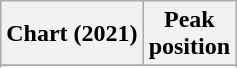<table class="wikitable sortable plainrowheaders" style="text-align:center">
<tr>
<th scope="col">Chart (2021)</th>
<th scope="col">Peak<br>position</th>
</tr>
<tr>
</tr>
<tr>
</tr>
<tr>
</tr>
</table>
